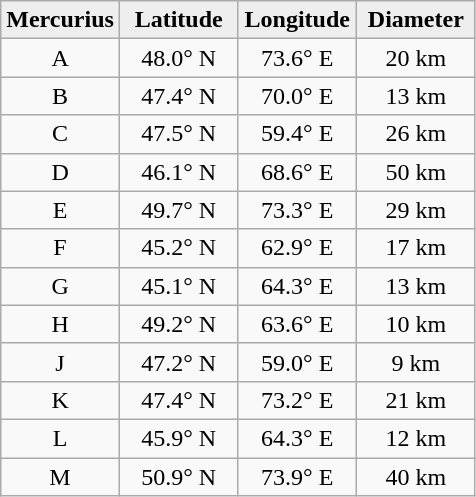<table class="wikitable">
<tr>
<th width="25%" style="background:#eeeeee;">Mercurius</th>
<th width="25%" style="background:#eeeeee;">Latitude</th>
<th width="25%" style="background:#eeeeee;">Longitude</th>
<th width="25%" style="background:#eeeeee;">Diameter</th>
</tr>
<tr>
<td align="center">A</td>
<td align="center">48.0° N</td>
<td align="center">73.6° E</td>
<td align="center">20 km</td>
</tr>
<tr>
<td align="center">B</td>
<td align="center">47.4° N</td>
<td align="center">70.0° E</td>
<td align="center">13 km</td>
</tr>
<tr>
<td align="center">C</td>
<td align="center">47.5° N</td>
<td align="center">59.4° E</td>
<td align="center">26 km</td>
</tr>
<tr>
<td align="center">D</td>
<td align="center">46.1° N</td>
<td align="center">68.6° E</td>
<td align="center">50 km</td>
</tr>
<tr>
<td align="center">E</td>
<td align="center">49.7° N</td>
<td align="center">73.3° E</td>
<td align="center">29 km</td>
</tr>
<tr>
<td align="center">F</td>
<td align="center">45.2° N</td>
<td align="center">62.9° E</td>
<td align="center">17 km</td>
</tr>
<tr>
<td align="center">G</td>
<td align="center">45.1° N</td>
<td align="center">64.3° E</td>
<td align="center">13 km</td>
</tr>
<tr>
<td align="center">H</td>
<td align="center">49.2° N</td>
<td align="center">63.6° E</td>
<td align="center">10 km</td>
</tr>
<tr>
<td align="center">J</td>
<td align="center">47.2° N</td>
<td align="center">59.0° E</td>
<td align="center">9 km</td>
</tr>
<tr>
<td align="center">K</td>
<td align="center">47.4° N</td>
<td align="center">73.2° E</td>
<td align="center">21 km</td>
</tr>
<tr>
<td align="center">L</td>
<td align="center">45.9° N</td>
<td align="center">64.3° E</td>
<td align="center">12 km</td>
</tr>
<tr>
<td align="center">M</td>
<td align="center">50.9° N</td>
<td align="center">73.9° E</td>
<td align="center">40 km</td>
</tr>
</table>
